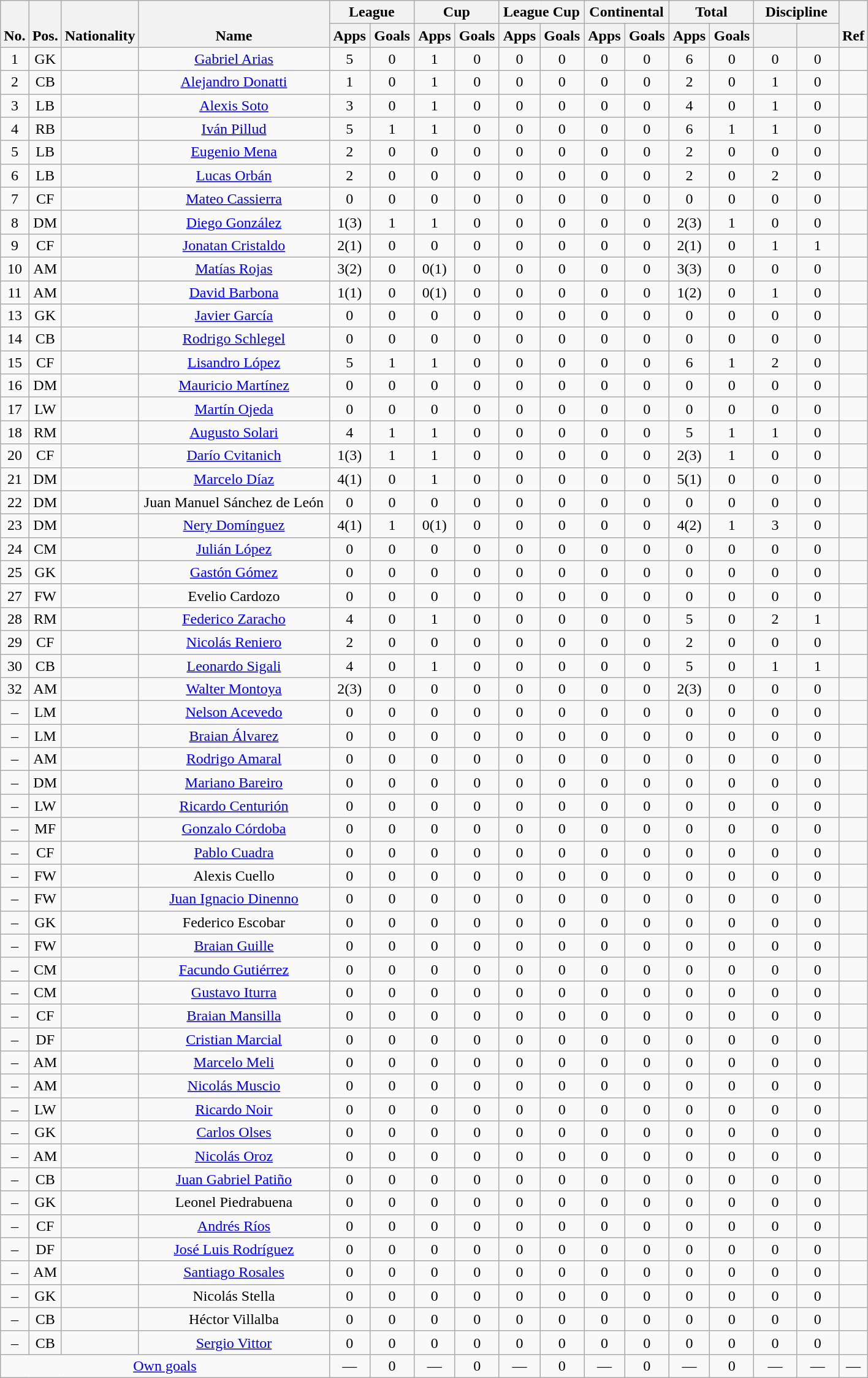<table class="wikitable" style="text-align:center">
<tr>
<th rowspan="2" valign="bottom">No.</th>
<th rowspan="2" valign="bottom">Pos.</th>
<th rowspan="2" valign="bottom">Nationality</th>
<th rowspan="2" valign="bottom" width="200">Name</th>
<th colspan="2" width="85">League</th>
<th colspan="2" width="85">Cup</th>
<th colspan="2" width="85">League Cup</th>
<th colspan="2" width="85">Continental</th>
<th colspan="2" width="85">Total</th>
<th colspan="2" width="85">Discipline</th>
<th rowspan="2" valign="bottom">Ref</th>
</tr>
<tr>
<th>Apps</th>
<th>Goals</th>
<th>Apps</th>
<th>Goals</th>
<th>Apps</th>
<th>Goals</th>
<th>Apps</th>
<th>Goals</th>
<th>Apps</th>
<th>Goals</th>
<th></th>
<th></th>
</tr>
<tr>
<td align="center">1</td>
<td align="center">GK</td>
<td align="center"></td>
<td align="center"><a href='#'>Gabriel Arias</a></td>
<td>5</td>
<td>0</td>
<td>1</td>
<td>0</td>
<td>0</td>
<td>0</td>
<td>0</td>
<td>0</td>
<td>6</td>
<td>0</td>
<td>0</td>
<td>0</td>
<td></td>
</tr>
<tr>
<td align="center">2</td>
<td align="center">CB</td>
<td align="center"></td>
<td align="center"><a href='#'>Alejandro Donatti</a></td>
<td>1</td>
<td>0</td>
<td>1</td>
<td>0</td>
<td>0</td>
<td>0</td>
<td>0</td>
<td>0</td>
<td>2</td>
<td>0</td>
<td>1</td>
<td>0</td>
<td></td>
</tr>
<tr>
<td align="center">3</td>
<td align="center">LB</td>
<td align="center"></td>
<td align="center"><a href='#'>Alexis Soto</a></td>
<td>3</td>
<td>0</td>
<td>1</td>
<td>0</td>
<td>0</td>
<td>0</td>
<td>0</td>
<td>0</td>
<td>4</td>
<td>0</td>
<td>1</td>
<td>0</td>
<td></td>
</tr>
<tr>
<td align="center">4</td>
<td align="center">RB</td>
<td align="center"></td>
<td align="center"><a href='#'>Iván Pillud</a></td>
<td>5</td>
<td>1</td>
<td>1</td>
<td>0</td>
<td>0</td>
<td>0</td>
<td>0</td>
<td>0</td>
<td>6</td>
<td>1</td>
<td>1</td>
<td>0</td>
<td></td>
</tr>
<tr>
<td align="center">5</td>
<td align="center">LB</td>
<td align="center"></td>
<td align="center"><a href='#'>Eugenio Mena</a></td>
<td>2</td>
<td>0</td>
<td>0</td>
<td>0</td>
<td>0</td>
<td>0</td>
<td>0</td>
<td>0</td>
<td>2</td>
<td>0</td>
<td>0</td>
<td>0</td>
<td></td>
</tr>
<tr>
<td align="center">6</td>
<td align="center">LB</td>
<td align="center"></td>
<td align="center"><a href='#'>Lucas Orbán</a></td>
<td>2</td>
<td>0</td>
<td>0</td>
<td>0</td>
<td>0</td>
<td>0</td>
<td>0</td>
<td>0</td>
<td>2</td>
<td>0</td>
<td>2</td>
<td>0</td>
<td></td>
</tr>
<tr>
<td align="center">7</td>
<td align="center">CF</td>
<td align="center"></td>
<td align="center"><a href='#'>Mateo Cassierra</a></td>
<td>0</td>
<td>0</td>
<td>0</td>
<td>0</td>
<td>0</td>
<td>0</td>
<td>0</td>
<td>0</td>
<td>0</td>
<td>0</td>
<td>0</td>
<td>0</td>
<td></td>
</tr>
<tr>
<td align="center">8</td>
<td align="center">DM</td>
<td align="center"></td>
<td align="center"><a href='#'>Diego González</a></td>
<td>1(3)</td>
<td>1</td>
<td>1</td>
<td>0</td>
<td>0</td>
<td>0</td>
<td>0</td>
<td>0</td>
<td>2(3)</td>
<td>1</td>
<td>0</td>
<td>0</td>
<td></td>
</tr>
<tr>
<td align="center">9</td>
<td align="center">CF</td>
<td align="center"></td>
<td align="center"><a href='#'>Jonatan Cristaldo</a></td>
<td>2(1)</td>
<td>0</td>
<td>0</td>
<td>0</td>
<td>0</td>
<td>0</td>
<td>0</td>
<td>0</td>
<td>2(1)</td>
<td>0</td>
<td>1</td>
<td>1</td>
<td></td>
</tr>
<tr>
<td align="center">10</td>
<td align="center">AM</td>
<td align="center"></td>
<td align="center"><a href='#'>Matías Rojas</a></td>
<td>3(2)</td>
<td>0</td>
<td>0(1)</td>
<td>0</td>
<td>0</td>
<td>0</td>
<td>0</td>
<td>0</td>
<td>3(3)</td>
<td>0</td>
<td>0</td>
<td>0</td>
<td></td>
</tr>
<tr>
<td align="center">11</td>
<td align="center">AM</td>
<td align="center"></td>
<td align="center"><a href='#'>David Barbona</a></td>
<td>1(1)</td>
<td>0</td>
<td>0(1)</td>
<td>0</td>
<td>0</td>
<td>0</td>
<td>0</td>
<td>0</td>
<td>1(2)</td>
<td>0</td>
<td>1</td>
<td>0</td>
<td></td>
</tr>
<tr>
<td align="center">13</td>
<td align="center">GK</td>
<td align="center"></td>
<td align="center"><a href='#'>Javier García</a></td>
<td>0</td>
<td>0</td>
<td>0</td>
<td>0</td>
<td>0</td>
<td>0</td>
<td>0</td>
<td>0</td>
<td>0</td>
<td>0</td>
<td>0</td>
<td>0</td>
<td></td>
</tr>
<tr>
<td align="center">14</td>
<td align="center">CB</td>
<td align="center"></td>
<td align="center"><a href='#'>Rodrigo Schlegel</a></td>
<td>0</td>
<td>0</td>
<td>0</td>
<td>0</td>
<td>0</td>
<td>0</td>
<td>0</td>
<td>0</td>
<td>0</td>
<td>0</td>
<td>0</td>
<td>0</td>
<td></td>
</tr>
<tr>
<td align="center">15</td>
<td align="center">CF</td>
<td align="center"></td>
<td align="center"><a href='#'>Lisandro López</a></td>
<td>5</td>
<td>1</td>
<td>1</td>
<td>0</td>
<td>0</td>
<td>0</td>
<td>0</td>
<td>0</td>
<td>6</td>
<td>1</td>
<td>2</td>
<td>0</td>
<td></td>
</tr>
<tr>
<td align="center">16</td>
<td align="center">DM</td>
<td align="center"></td>
<td align="center"><a href='#'>Mauricio Martínez</a></td>
<td>0</td>
<td>0</td>
<td>0</td>
<td>0</td>
<td>0</td>
<td>0</td>
<td>0</td>
<td>0</td>
<td>0</td>
<td>0</td>
<td>0</td>
<td>0</td>
<td></td>
</tr>
<tr>
<td align="center">17</td>
<td align="center">LW</td>
<td align="center"></td>
<td align="center"><a href='#'>Martín Ojeda</a></td>
<td>0</td>
<td>0</td>
<td>0</td>
<td>0</td>
<td>0</td>
<td>0</td>
<td>0</td>
<td>0</td>
<td>0</td>
<td>0</td>
<td>0</td>
<td>0</td>
<td></td>
</tr>
<tr>
<td align="center">18</td>
<td align="center">RM</td>
<td align="center"></td>
<td align="center"><a href='#'>Augusto Solari</a></td>
<td>4</td>
<td>1</td>
<td>1</td>
<td>0</td>
<td>0</td>
<td>0</td>
<td>0</td>
<td>0</td>
<td>5</td>
<td>1</td>
<td>1</td>
<td>0</td>
<td></td>
</tr>
<tr>
<td align="center">20</td>
<td align="center">CF</td>
<td align="center"></td>
<td align="center"><a href='#'>Darío Cvitanich</a></td>
<td>1(3)</td>
<td>1</td>
<td>1</td>
<td>0</td>
<td>0</td>
<td>0</td>
<td>0</td>
<td>0</td>
<td>2(3)</td>
<td>1</td>
<td>0</td>
<td>0</td>
<td></td>
</tr>
<tr>
<td align="center">21</td>
<td align="center">DM</td>
<td align="center"></td>
<td align="center"><a href='#'>Marcelo Díaz</a></td>
<td>4(1)</td>
<td>0</td>
<td>1</td>
<td>0</td>
<td>0</td>
<td>0</td>
<td>0</td>
<td>0</td>
<td>5(1)</td>
<td>0</td>
<td>0</td>
<td>0</td>
<td></td>
</tr>
<tr>
<td align="center">22</td>
<td align="center">DM</td>
<td align="center"></td>
<td align="center">Juan Manuel Sánchez de León</td>
<td>0</td>
<td>0</td>
<td>0</td>
<td>0</td>
<td>0</td>
<td>0</td>
<td>0</td>
<td>0</td>
<td>0</td>
<td>0</td>
<td>0</td>
<td>0</td>
<td></td>
</tr>
<tr>
<td align="center">23</td>
<td align="center">DM</td>
<td align="center"></td>
<td align="center"><a href='#'>Nery Domínguez</a></td>
<td>4(1)</td>
<td>1</td>
<td>0(1)</td>
<td>0</td>
<td>0</td>
<td>0</td>
<td>0</td>
<td>0</td>
<td>4(2)</td>
<td>1</td>
<td>3</td>
<td>0</td>
<td></td>
</tr>
<tr>
<td align="center">24</td>
<td align="center">CM</td>
<td align="center"></td>
<td align="center"><a href='#'>Julián López</a></td>
<td>0</td>
<td>0</td>
<td>0</td>
<td>0</td>
<td>0</td>
<td>0</td>
<td>0</td>
<td>0</td>
<td>0</td>
<td>0</td>
<td>0</td>
<td>0</td>
<td></td>
</tr>
<tr>
<td align="center">25</td>
<td align="center">GK</td>
<td align="center"></td>
<td align="center"><a href='#'>Gastón Gómez</a></td>
<td>0</td>
<td>0</td>
<td>0</td>
<td>0</td>
<td>0</td>
<td>0</td>
<td>0</td>
<td>0</td>
<td>0</td>
<td>0</td>
<td>0</td>
<td>0</td>
<td></td>
</tr>
<tr>
<td align="center">27</td>
<td align="center">FW</td>
<td align="center"></td>
<td align="center">Evelio Cardozo</td>
<td>0</td>
<td>0</td>
<td>0</td>
<td>0</td>
<td>0</td>
<td>0</td>
<td>0</td>
<td>0</td>
<td>0</td>
<td>0</td>
<td>0</td>
<td>0</td>
<td></td>
</tr>
<tr>
<td align="center">28</td>
<td align="center">RM</td>
<td align="center"></td>
<td align="center"><a href='#'>Federico Zaracho</a></td>
<td>4</td>
<td>0</td>
<td>1</td>
<td>0</td>
<td>0</td>
<td>0</td>
<td>0</td>
<td>0</td>
<td>5</td>
<td>0</td>
<td>2</td>
<td>1</td>
<td></td>
</tr>
<tr>
<td align="center">29</td>
<td align="center">CF</td>
<td align="center"></td>
<td align="center"><a href='#'>Nicolás Reniero</a></td>
<td>2</td>
<td>0</td>
<td>0</td>
<td>0</td>
<td>0</td>
<td>0</td>
<td>0</td>
<td>0</td>
<td>2</td>
<td>0</td>
<td>0</td>
<td>0</td>
<td></td>
</tr>
<tr>
<td align="center">30</td>
<td align="center">CB</td>
<td align="center"></td>
<td align="center"><a href='#'>Leonardo Sigali</a></td>
<td>4</td>
<td>0</td>
<td>1</td>
<td>0</td>
<td>0</td>
<td>0</td>
<td>0</td>
<td>0</td>
<td>5</td>
<td>0</td>
<td>1</td>
<td>1</td>
<td></td>
</tr>
<tr>
<td align="center">32</td>
<td align="center">AM</td>
<td align="center"></td>
<td align="center"><a href='#'>Walter Montoya</a></td>
<td>2(3)</td>
<td>0</td>
<td>0</td>
<td>0</td>
<td>0</td>
<td>0</td>
<td>0</td>
<td>0</td>
<td>2(3)</td>
<td>0</td>
<td>0</td>
<td>0</td>
<td></td>
</tr>
<tr>
<td align="center">–</td>
<td align="center">LM</td>
<td align="center"></td>
<td align="center"><a href='#'>Nelson Acevedo</a></td>
<td>0</td>
<td>0</td>
<td>0</td>
<td>0</td>
<td>0</td>
<td>0</td>
<td>0</td>
<td>0</td>
<td>0</td>
<td>0</td>
<td>0</td>
<td>0</td>
<td></td>
</tr>
<tr>
<td align="center">–</td>
<td align="center">LM</td>
<td align="center"></td>
<td align="center"><a href='#'>Braian Álvarez</a></td>
<td>0</td>
<td>0</td>
<td>0</td>
<td>0</td>
<td>0</td>
<td>0</td>
<td>0</td>
<td>0</td>
<td>0</td>
<td>0</td>
<td>0</td>
<td>0</td>
<td></td>
</tr>
<tr>
<td align="center">–</td>
<td align="center">AM</td>
<td align="center"></td>
<td align="center"><a href='#'>Rodrigo Amaral</a></td>
<td>0</td>
<td>0</td>
<td>0</td>
<td>0</td>
<td>0</td>
<td>0</td>
<td>0</td>
<td>0</td>
<td>0</td>
<td>0</td>
<td>0</td>
<td>0</td>
<td></td>
</tr>
<tr>
<td align="center">–</td>
<td align="center">DM</td>
<td align="center"></td>
<td align="center"><a href='#'>Mariano Bareiro</a></td>
<td>0</td>
<td>0</td>
<td>0</td>
<td>0</td>
<td>0</td>
<td>0</td>
<td>0</td>
<td>0</td>
<td>0</td>
<td>0</td>
<td>0</td>
<td>0</td>
<td></td>
</tr>
<tr>
<td align="center">–</td>
<td align="center">LW</td>
<td align="center"></td>
<td align="center"><a href='#'>Ricardo Centurión</a></td>
<td>0</td>
<td>0</td>
<td>0</td>
<td>0</td>
<td>0</td>
<td>0</td>
<td>0</td>
<td>0</td>
<td>0</td>
<td>0</td>
<td>0</td>
<td>0</td>
<td></td>
</tr>
<tr>
<td align="center">–</td>
<td align="center">MF</td>
<td align="center"></td>
<td align="center"><a href='#'>Gonzalo Córdoba</a></td>
<td>0</td>
<td>0</td>
<td>0</td>
<td>0</td>
<td>0</td>
<td>0</td>
<td>0</td>
<td>0</td>
<td>0</td>
<td>0</td>
<td>0</td>
<td>0</td>
<td></td>
</tr>
<tr>
<td align="center">–</td>
<td align="center">CF</td>
<td align="center"></td>
<td align="center"><a href='#'>Pablo Cuadra</a></td>
<td>0</td>
<td>0</td>
<td>0</td>
<td>0</td>
<td>0</td>
<td>0</td>
<td>0</td>
<td>0</td>
<td>0</td>
<td>0</td>
<td>0</td>
<td>0</td>
<td></td>
</tr>
<tr>
<td align="center">–</td>
<td align="center">FW</td>
<td align="center"></td>
<td align="center">Alexis Cuello</td>
<td>0</td>
<td>0</td>
<td>0</td>
<td>0</td>
<td>0</td>
<td>0</td>
<td>0</td>
<td>0</td>
<td>0</td>
<td>0</td>
<td>0</td>
<td>0</td>
<td></td>
</tr>
<tr>
<td align="center">–</td>
<td align="center">FW</td>
<td align="center"></td>
<td align="center"><a href='#'>Juan Ignacio Dinenno</a></td>
<td>0</td>
<td>0</td>
<td>0</td>
<td>0</td>
<td>0</td>
<td>0</td>
<td>0</td>
<td>0</td>
<td>0</td>
<td>0</td>
<td>0</td>
<td>0</td>
<td></td>
</tr>
<tr>
<td align="center">–</td>
<td align="center">GK</td>
<td align="center"></td>
<td align="center">Federico Escobar</td>
<td>0</td>
<td>0</td>
<td>0</td>
<td>0</td>
<td>0</td>
<td>0</td>
<td>0</td>
<td>0</td>
<td>0</td>
<td>0</td>
<td>0</td>
<td>0</td>
<td></td>
</tr>
<tr>
<td align="center">–</td>
<td align="center">FW</td>
<td align="center"></td>
<td align="center"><a href='#'>Braian Guille</a></td>
<td>0</td>
<td>0</td>
<td>0</td>
<td>0</td>
<td>0</td>
<td>0</td>
<td>0</td>
<td>0</td>
<td>0</td>
<td>0</td>
<td>0</td>
<td>0</td>
<td></td>
</tr>
<tr>
<td align="center">–</td>
<td align="center">CM</td>
<td align="center"></td>
<td align="center"><a href='#'>Facundo Gutiérrez</a></td>
<td>0</td>
<td>0</td>
<td>0</td>
<td>0</td>
<td>0</td>
<td>0</td>
<td>0</td>
<td>0</td>
<td>0</td>
<td>0</td>
<td>0</td>
<td>0</td>
<td></td>
</tr>
<tr>
<td align="center">–</td>
<td align="center">CM</td>
<td align="center"></td>
<td align="center"><a href='#'>Gustavo Iturra</a></td>
<td>0</td>
<td>0</td>
<td>0</td>
<td>0</td>
<td>0</td>
<td>0</td>
<td>0</td>
<td>0</td>
<td>0</td>
<td>0</td>
<td>0</td>
<td>0</td>
<td></td>
</tr>
<tr>
<td align="center">–</td>
<td align="center">CF</td>
<td align="center"></td>
<td align="center"><a href='#'>Braian Mansilla</a></td>
<td>0</td>
<td>0</td>
<td>0</td>
<td>0</td>
<td>0</td>
<td>0</td>
<td>0</td>
<td>0</td>
<td>0</td>
<td>0</td>
<td>0</td>
<td>0</td>
<td></td>
</tr>
<tr>
<td align="center">–</td>
<td align="center">DF</td>
<td align="center"></td>
<td align="center"><a href='#'>Cristian Marcial</a></td>
<td>0</td>
<td>0</td>
<td>0</td>
<td>0</td>
<td>0</td>
<td>0</td>
<td>0</td>
<td>0</td>
<td>0</td>
<td>0</td>
<td>0</td>
<td>0</td>
<td></td>
</tr>
<tr>
<td align="center">–</td>
<td align="center">AM</td>
<td align="center"></td>
<td align="center"><a href='#'>Marcelo Meli</a></td>
<td>0</td>
<td>0</td>
<td>0</td>
<td>0</td>
<td>0</td>
<td>0</td>
<td>0</td>
<td>0</td>
<td>0</td>
<td>0</td>
<td>0</td>
<td>0</td>
<td></td>
</tr>
<tr>
<td align="center">–</td>
<td align="center">AM</td>
<td align="center"></td>
<td align="center"><a href='#'>Nicolás Muscio</a></td>
<td>0</td>
<td>0</td>
<td>0</td>
<td>0</td>
<td>0</td>
<td>0</td>
<td>0</td>
<td>0</td>
<td>0</td>
<td>0</td>
<td>0</td>
<td>0</td>
<td></td>
</tr>
<tr>
<td align="center">–</td>
<td align="center">LW</td>
<td align="center"></td>
<td align="center"><a href='#'>Ricardo Noir</a></td>
<td>0</td>
<td>0</td>
<td>0</td>
<td>0</td>
<td>0</td>
<td>0</td>
<td>0</td>
<td>0</td>
<td>0</td>
<td>0</td>
<td>0</td>
<td>0</td>
<td></td>
</tr>
<tr>
<td align="center">–</td>
<td align="center">GK</td>
<td align="center"></td>
<td align="center"><a href='#'>Carlos Olses</a></td>
<td>0</td>
<td>0</td>
<td>0</td>
<td>0</td>
<td>0</td>
<td>0</td>
<td>0</td>
<td>0</td>
<td>0</td>
<td>0</td>
<td>0</td>
<td>0</td>
<td></td>
</tr>
<tr>
<td align="center">–</td>
<td align="center">AM</td>
<td align="center"></td>
<td align="center"><a href='#'>Nicolás Oroz</a></td>
<td>0</td>
<td>0</td>
<td>0</td>
<td>0</td>
<td>0</td>
<td>0</td>
<td>0</td>
<td>0</td>
<td>0</td>
<td>0</td>
<td>0</td>
<td>0</td>
<td></td>
</tr>
<tr>
<td align="center">–</td>
<td align="center">CB</td>
<td align="center"></td>
<td align="center"><a href='#'>Juan Gabriel Patiño</a></td>
<td>0</td>
<td>0</td>
<td>0</td>
<td>0</td>
<td>0</td>
<td>0</td>
<td>0</td>
<td>0</td>
<td>0</td>
<td>0</td>
<td>0</td>
<td>0</td>
<td></td>
</tr>
<tr>
<td align="center">–</td>
<td align="center">GK</td>
<td align="center"></td>
<td align="center">Leonel Piedrabuena</td>
<td>0</td>
<td>0</td>
<td>0</td>
<td>0</td>
<td>0</td>
<td>0</td>
<td>0</td>
<td>0</td>
<td>0</td>
<td>0</td>
<td>0</td>
<td>0</td>
<td></td>
</tr>
<tr>
<td align="center">–</td>
<td align="center">CF</td>
<td align="center"></td>
<td align="center"><a href='#'>Andrés Ríos</a></td>
<td>0</td>
<td>0</td>
<td>0</td>
<td>0</td>
<td>0</td>
<td>0</td>
<td>0</td>
<td>0</td>
<td>0</td>
<td>0</td>
<td>0</td>
<td>0</td>
<td></td>
</tr>
<tr>
<td align="center">–</td>
<td align="center">DF</td>
<td align="center"></td>
<td align="center"><a href='#'>José Luis Rodríguez</a></td>
<td>0</td>
<td>0</td>
<td>0</td>
<td>0</td>
<td>0</td>
<td>0</td>
<td>0</td>
<td>0</td>
<td>0</td>
<td>0</td>
<td>0</td>
<td>0</td>
<td></td>
</tr>
<tr>
<td align="center">–</td>
<td align="center">AM</td>
<td align="center"></td>
<td align="center"><a href='#'>Santiago Rosales</a></td>
<td>0</td>
<td>0</td>
<td>0</td>
<td>0</td>
<td>0</td>
<td>0</td>
<td>0</td>
<td>0</td>
<td>0</td>
<td>0</td>
<td>0</td>
<td>0</td>
<td></td>
</tr>
<tr>
<td align="center">–</td>
<td align="center">GK</td>
<td align="center"></td>
<td align="center">Nicolás Stella</td>
<td>0</td>
<td>0</td>
<td>0</td>
<td>0</td>
<td>0</td>
<td>0</td>
<td>0</td>
<td>0</td>
<td>0</td>
<td>0</td>
<td>0</td>
<td>0</td>
<td></td>
</tr>
<tr>
<td align="center">–</td>
<td align="center">CB</td>
<td align="center"></td>
<td align="center">Héctor Villalba</td>
<td>0</td>
<td>0</td>
<td>0</td>
<td>0</td>
<td>0</td>
<td>0</td>
<td>0</td>
<td>0</td>
<td>0</td>
<td>0</td>
<td>0</td>
<td>0</td>
<td></td>
</tr>
<tr>
<td align="center">–</td>
<td align="center">CB</td>
<td align="center"></td>
<td align="center"><a href='#'>Sergio Vittor</a></td>
<td>0</td>
<td>0</td>
<td>0</td>
<td>0</td>
<td>0</td>
<td>0</td>
<td>0</td>
<td>0</td>
<td>0</td>
<td>0</td>
<td>0</td>
<td>0</td>
<td></td>
</tr>
<tr>
<td colspan="4" align="center"><a href='#'>Own goals</a></td>
<td>—</td>
<td>0</td>
<td>—</td>
<td>0</td>
<td>—</td>
<td>0</td>
<td>—</td>
<td>0</td>
<td>—</td>
<td>0</td>
<td>—</td>
<td>—</td>
<td>—</td>
</tr>
</table>
